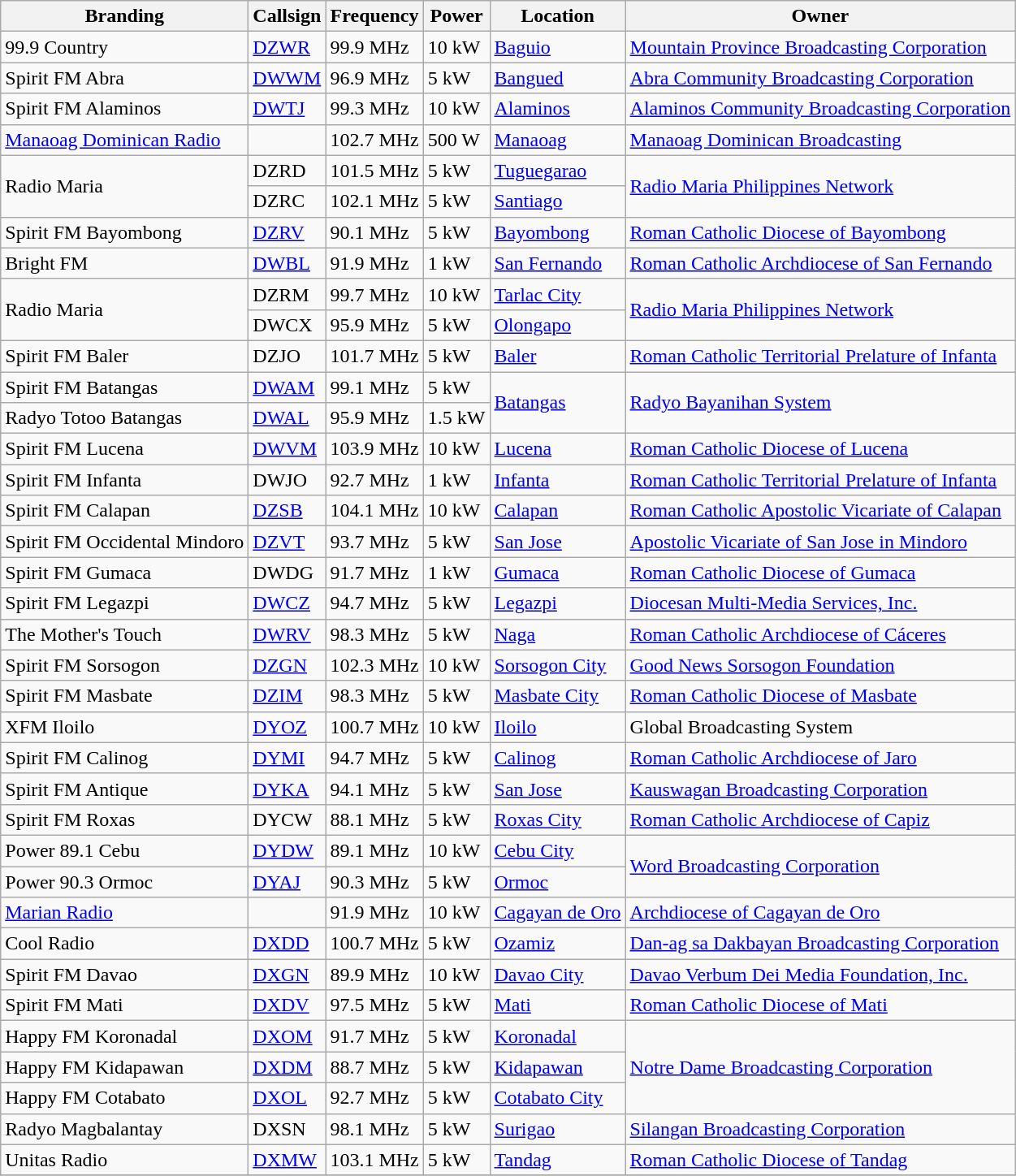<table class="wikitable">
<tr>
<th>Branding</th>
<th>Callsign</th>
<th>Frequency</th>
<th>Power</th>
<th>Location</th>
<th>Owner</th>
</tr>
<tr>
<td>99.9 Country</td>
<td><a href='#'>DZWR</a></td>
<td>99.9 MHz</td>
<td>10 kW</td>
<td><a href='#'>Baguio</a></td>
<td><a href='#'>Mountain Province Broadcasting Corporation</a></td>
</tr>
<tr>
<td>Spirit FM Abra</td>
<td><a href='#'>DWWM</a></td>
<td>96.9 MHz</td>
<td>5 kW</td>
<td><a href='#'>Bangued</a></td>
<td><a href='#'>Abra Community Broadcasting Corporation</a></td>
</tr>
<tr>
<td>Spirit FM Alaminos</td>
<td><a href='#'>DWTJ</a></td>
<td>99.3 MHz</td>
<td>10 kW</td>
<td><a href='#'>Alaminos</a></td>
<td><a href='#'>Alaminos Community Broadcasting Corporation</a></td>
</tr>
<tr>
<td><a href='#'>Manaoag Dominican Radio</a></td>
<td></td>
<td>102.7 MHz</td>
<td>500 W</td>
<td><a href='#'>Manaoag</a></td>
<td><a href='#'>Manaoag Dominican Broadcasting</a></td>
</tr>
<tr>
<td rowspan=2>Radio Maria</td>
<td>DZRD</td>
<td>101.5 MHz</td>
<td>5 kW</td>
<td><a href='#'>Tuguegarao</a></td>
<td rowspan=2><a href='#'>Radio Maria Philippines Network</a></td>
</tr>
<tr>
<td>DZRC</td>
<td>102.1 MHz</td>
<td>5 kW</td>
<td><a href='#'>Santiago</a></td>
</tr>
<tr>
<td>Spirit FM Bayombong</td>
<td><a href='#'>DZRV</a></td>
<td>90.1 MHz</td>
<td>5 kW</td>
<td><a href='#'>Bayombong</a></td>
<td><a href='#'>Roman Catholic Diocese of Bayombong</a></td>
</tr>
<tr>
<td>Bright FM</td>
<td><a href='#'>DWBL</a></td>
<td>91.9 MHz</td>
<td>1 kW</td>
<td><a href='#'>San Fernando</a></td>
<td><a href='#'>Roman Catholic Archdiocese of San Fernando</a></td>
</tr>
<tr>
<td rowspan=2>Radio Maria</td>
<td>DZRM</td>
<td>99.7 MHz</td>
<td>10 kW</td>
<td><a href='#'>Tarlac City</a></td>
<td rowspan=2><a href='#'>Radio Maria Philippines Network</a></td>
</tr>
<tr>
<td>DWCX</td>
<td>95.9 MHz</td>
<td>5 kW</td>
<td><a href='#'>Olongapo</a></td>
</tr>
<tr>
<td>Spirit FM Baler</td>
<td>DZJO</td>
<td>101.7 MHz</td>
<td>5 kW</td>
<td><a href='#'>Baler</a></td>
<td><a href='#'>Roman Catholic Territorial Prelature of Infanta</a></td>
</tr>
<tr>
<td>Spirit FM Batangas</td>
<td><a href='#'>DWAM</a></td>
<td>99.1 MHz</td>
<td>5 kW</td>
<td rowspan=2><a href='#'>Batangas</a></td>
<td rowspan=2><a href='#'>Radyo Bayanihan System</a></td>
</tr>
<tr>
<td>Radyo Totoo Batangas</td>
<td><a href='#'>DWAL</a></td>
<td>95.9 MHz</td>
<td>1.5 kW</td>
</tr>
<tr>
<td>Spirit FM Lucena</td>
<td><a href='#'>DWVM</a></td>
<td>103.9 MHz</td>
<td>10 kW</td>
<td><a href='#'>Lucena</a></td>
<td><a href='#'>Roman Catholic Diocese of Lucena</a></td>
</tr>
<tr>
<td>Spirit FM Infanta</td>
<td>DWJO</td>
<td>92.7 MHz</td>
<td>1 kW</td>
<td><a href='#'>Infanta</a></td>
<td><a href='#'>Roman Catholic Territorial Prelature of Infanta</a></td>
</tr>
<tr>
<td>Spirit FM Calapan</td>
<td><a href='#'>DZSB</a></td>
<td>104.1 MHz</td>
<td>10 kW</td>
<td><a href='#'>Calapan</a></td>
<td><a href='#'>Roman Catholic Apostolic Vicariate of Calapan</a></td>
</tr>
<tr>
<td>Spirit FM Occidental Mindoro</td>
<td><a href='#'>DZVT</a></td>
<td>93.7 MHz</td>
<td>5 kW</td>
<td><a href='#'>San Jose</a></td>
<td><a href='#'>Apostolic Vicariate of San Jose in Mindoro</a></td>
</tr>
<tr>
<td>Spirit FM Gumaca</td>
<td>DWDG</td>
<td>91.7 MHz</td>
<td>1 kW</td>
<td><a href='#'>Gumaca</a></td>
<td><a href='#'>Roman Catholic Diocese of Gumaca</a></td>
</tr>
<tr>
<td>Spirit FM Legazpi</td>
<td><a href='#'>DWCZ</a></td>
<td>94.7 MHz</td>
<td>5 kW</td>
<td><a href='#'>Legazpi</a></td>
<td><a href='#'>Diocesan Multi-Media Services, Inc.</a></td>
</tr>
<tr>
<td>The Mother's Touch</td>
<td><a href='#'>DWRV</a></td>
<td>98.3 MHz</td>
<td>5 kW</td>
<td><a href='#'>Naga</a></td>
<td><a href='#'>Roman Catholic Archdiocese of Cáceres</a></td>
</tr>
<tr>
<td>Spirit FM Sorsogon</td>
<td><a href='#'>DZGN</a></td>
<td>102.3 MHz</td>
<td>10 kW</td>
<td><a href='#'>Sorsogon City</a></td>
<td><a href='#'>Good News Sorsogon Foundation</a></td>
</tr>
<tr>
<td>Spirit FM Masbate</td>
<td><a href='#'>DZIM</a></td>
<td>98.3 MHz</td>
<td>5 kW</td>
<td><a href='#'>Masbate City</a></td>
<td><a href='#'>Roman Catholic Diocese of Masbate</a></td>
</tr>
<tr>
<td>XFM Iloilo</td>
<td><a href='#'>DYOZ</a></td>
<td>100.7 MHz</td>
<td>10 kW</td>
<td><a href='#'>Iloilo</a></td>
<td>Global Broadcasting System</td>
</tr>
<tr>
<td>Spirit FM Calinog</td>
<td><a href='#'>DYMI</a></td>
<td>94.7 MHz</td>
<td>5 kW</td>
<td><a href='#'>Calinog</a></td>
<td><a href='#'>Roman Catholic Archdiocese of Jaro</a></td>
</tr>
<tr>
<td>Spirit FM Antique</td>
<td><a href='#'>DYKA</a></td>
<td>94.1 MHz</td>
<td>5 kW</td>
<td><a href='#'>San Jose</a></td>
<td><a href='#'>Kauswagan Broadcasting Corporation</a></td>
</tr>
<tr>
<td>Spirit FM Roxas</td>
<td>DYCW</td>
<td>88.1 MHz</td>
<td>5 kW</td>
<td><a href='#'>Roxas City</a></td>
<td><a href='#'>Roman Catholic Archdiocese of Capiz</a></td>
</tr>
<tr>
<td>Power 89.1 Cebu</td>
<td><a href='#'>DYDW</a></td>
<td>89.1 MHz</td>
<td>10 kW</td>
<td><a href='#'>Cebu City</a></td>
<td rowspan=2><a href='#'>Word Broadcasting Corporation</a></td>
</tr>
<tr>
<td>Power 90.3 Ormoc</td>
<td><a href='#'>DYAJ</a></td>
<td>90.3 MHz</td>
<td>5 kW</td>
<td><a href='#'>Ormoc</a></td>
</tr>
<tr>
<td><a href='#'>Marian Radio</a></td>
<td></td>
<td>91.9 MHz</td>
<td>10 kW</td>
<td><a href='#'>Cagayan de Oro</a></td>
<td><a href='#'>Archdiocese of Cagayan de Oro</a></td>
</tr>
<tr>
<td>Cool Radio</td>
<td><a href='#'>DXDD</a></td>
<td>100.7 MHz</td>
<td>5 kW</td>
<td><a href='#'>Ozamiz</a></td>
<td><a href='#'>Dan-ag sa Dakbayan Broadcasting Corporation</a></td>
</tr>
<tr>
<td>Spirit FM Davao</td>
<td><a href='#'>DXGN</a></td>
<td>89.9 MHz</td>
<td>10 kW</td>
<td><a href='#'>Davao City</a></td>
<td><a href='#'>Davao Verbum Dei Media Foundation, Inc.</a></td>
</tr>
<tr>
<td>Spirit FM Mati</td>
<td><a href='#'>DXDV</a></td>
<td>97.5 MHz</td>
<td>5 kW</td>
<td><a href='#'>Mati</a></td>
<td><a href='#'>Roman Catholic Diocese of Mati</a></td>
</tr>
<tr>
<td>Happy FM Koronadal</td>
<td><a href='#'>DXOM</a></td>
<td>91.7 MHz</td>
<td>5 kW</td>
<td><a href='#'>Koronadal</a></td>
<td rowspan=3><a href='#'>Notre Dame Broadcasting Corporation</a></td>
</tr>
<tr>
<td>Happy FM Kidapawan</td>
<td><a href='#'>DXDM</a></td>
<td>88.7 MHz</td>
<td>5 kW</td>
<td><a href='#'>Kidapawan</a></td>
</tr>
<tr>
<td>Happy FM Cotabato</td>
<td><a href='#'>DXOL</a></td>
<td>92.7 MHz</td>
<td>5 kW</td>
<td><a href='#'>Cotabato City</a></td>
</tr>
<tr>
<td>Radyo Magbalantay</td>
<td>DXSN</td>
<td>98.1 MHz</td>
<td>5 kW</td>
<td><a href='#'>Surigao</a></td>
<td><a href='#'>Silangan Broadcasting Corporation</a></td>
</tr>
<tr>
<td>Unitas Radio</td>
<td><a href='#'>DXMW</a></td>
<td>103.1 MHz</td>
<td>5 kW</td>
<td><a href='#'>Tandag</a></td>
<td><a href='#'>Roman Catholic Diocese of Tandag</a></td>
</tr>
<tr>
</tr>
</table>
